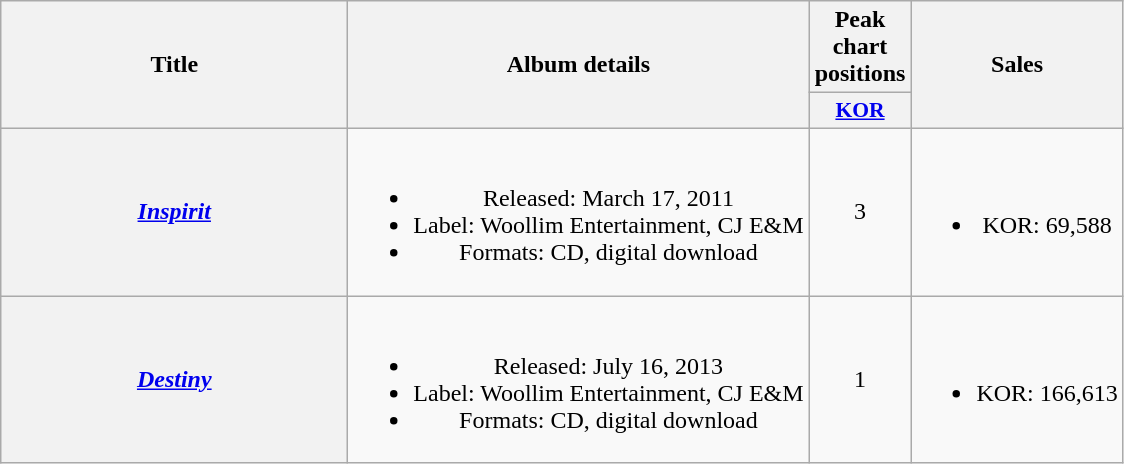<table class="wikitable plainrowheaders" style="text-align:center;">
<tr>
<th scope="col" rowspan="2" style="width:14em;">Title</th>
<th scope="col" rowspan="2">Album details</th>
<th scope="col" colspan="1">Peak chart <br>positions</th>
<th scope="col" rowspan="2">Sales</th>
</tr>
<tr>
<th scope="col" style="width:3em;font-size:90%;"><a href='#'>KOR</a><br></th>
</tr>
<tr>
<th scope="row"><em><a href='#'>Inspirit</a></em></th>
<td><br><ul><li>Released: March 17, 2011</li><li>Label: Woollim Entertainment, CJ E&M</li><li>Formats: CD, digital download</li></ul></td>
<td>3</td>
<td><br><ul><li>KOR: 69,588</li></ul></td>
</tr>
<tr>
<th scope="row"><em><a href='#'>Destiny</a></em></th>
<td><br><ul><li>Released: July 16, 2013</li><li>Label: Woollim Entertainment, CJ E&M</li><li>Formats: CD, digital download</li></ul></td>
<td>1</td>
<td><br><ul><li>KOR: 166,613</li></ul></td>
</tr>
</table>
